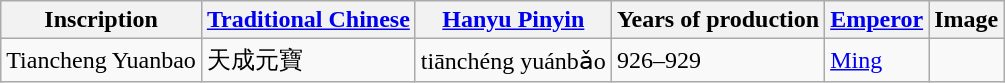<table class="wikitable">
<tr>
<th>Inscription</th>
<th><a href='#'>Traditional Chinese</a></th>
<th><a href='#'>Hanyu Pinyin</a></th>
<th>Years of production</th>
<th><a href='#'>Emperor</a></th>
<th>Image</th>
</tr>
<tr>
<td>Tiancheng Yuanbao</td>
<td>天成元寶</td>
<td>tiānchéng yuánbǎo</td>
<td>926–929</td>
<td><a href='#'>Ming</a></td>
<td></td>
</tr>
</table>
